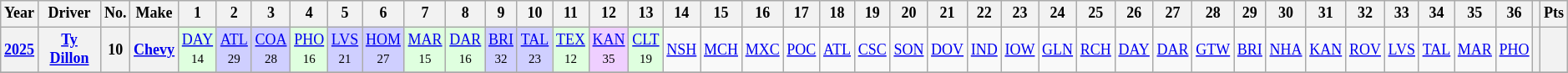<table class="wikitable" style="text-align:center; font-size:75%">
<tr>
<th>Year</th>
<th>Driver</th>
<th>No.</th>
<th>Make</th>
<th>1</th>
<th>2</th>
<th>3</th>
<th>4</th>
<th>5</th>
<th>6</th>
<th>7</th>
<th>8</th>
<th>9</th>
<th>10</th>
<th>11</th>
<th>12</th>
<th>13</th>
<th>14</th>
<th>15</th>
<th>16</th>
<th>17</th>
<th>18</th>
<th>19</th>
<th>20</th>
<th>21</th>
<th>22</th>
<th>23</th>
<th>24</th>
<th>25</th>
<th>26</th>
<th>27</th>
<th>28</th>
<th>29</th>
<th>30</th>
<th>31</th>
<th>32</th>
<th>33</th>
<th>34</th>
<th>35</th>
<th>36</th>
<th></th>
<th>Pts</th>
</tr>
<tr>
<th><a href='#'>2025</a></th>
<th><a href='#'>Ty Dillon</a></th>
<th>10</th>
<th><a href='#'>Chevy</a></th>
<td style="background:#DFFFDF;"><a href='#'>DAY</a><br><small>14</small></td>
<td style="background:#CFCFFF;"><a href='#'>ATL</a><br><small>29</small></td>
<td style="background:#CFCFFF;"><a href='#'>COA</a> <br><small>28</small></td>
<td style="background:#DFFFDF;"><a href='#'>PHO</a><br><small>16</small></td>
<td style="background:#CFCFFF;"><a href='#'>LVS</a><br><small>21</small></td>
<td style="background:#CFCFFF;"><a href='#'>HOM</a><br><small>27</small></td>
<td style="background:#DFFFDF;"><a href='#'>MAR</a><br><small>15</small></td>
<td style="background:#DFFFDF;"><a href='#'>DAR</a><br><small>16</small></td>
<td style="background:#CFCFFF;"><a href='#'>BRI</a><br><small>32</small></td>
<td style="background:#CFCFFF;"><a href='#'>TAL</a><br><small>23</small></td>
<td style="background:#DFFFDF;"><a href='#'>TEX</a><br><small>12</small></td>
<td style="background:#EFCFFF;"><a href='#'>KAN</a><br><small>35</small></td>
<td style="background:#DFFFDF;"><a href='#'>CLT</a><br><small>19</small></td>
<td><a href='#'>NSH</a></td>
<td><a href='#'>MCH</a></td>
<td><a href='#'>MXC</a></td>
<td><a href='#'>POC</a></td>
<td><a href='#'>ATL</a></td>
<td><a href='#'>CSC</a></td>
<td><a href='#'>SON</a></td>
<td><a href='#'>DOV</a></td>
<td><a href='#'>IND</a></td>
<td><a href='#'>IOW</a></td>
<td><a href='#'>GLN</a></td>
<td><a href='#'>RCH</a></td>
<td><a href='#'>DAY</a></td>
<td><a href='#'>DAR</a></td>
<td><a href='#'>GTW</a></td>
<td><a href='#'>BRI</a></td>
<td><a href='#'>NHA</a></td>
<td><a href='#'>KAN</a></td>
<td><a href='#'>ROV</a></td>
<td><a href='#'>LVS</a></td>
<td><a href='#'>TAL</a></td>
<td><a href='#'>MAR</a></td>
<td><a href='#'>PHO</a></td>
<th></th>
<th></th>
</tr>
<tr>
</tr>
</table>
